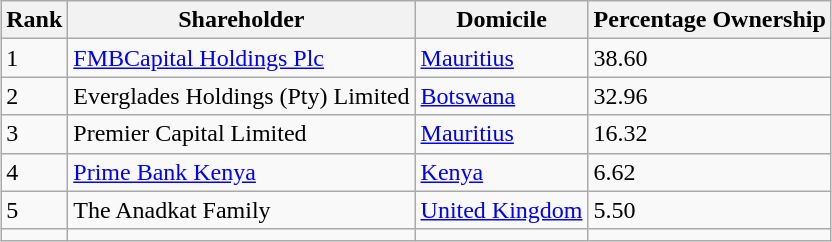<table class="wikitable sortable" style="margin:0.5em auto">
<tr>
<th>Rank</th>
<th>Shareholder</th>
<th>Domicile</th>
<th>Percentage Ownership</th>
</tr>
<tr>
<td>1</td>
<td><a href='#'>FMBCapital Holdings Plc</a></td>
<td><a href='#'>Mauritius</a></td>
<td>38.60</td>
</tr>
<tr>
<td>2</td>
<td>Everglades Holdings (Pty) Limited</td>
<td><a href='#'>Botswana</a></td>
<td>32.96</td>
</tr>
<tr>
<td>3</td>
<td>Premier Capital Limited</td>
<td><a href='#'>Mauritius</a></td>
<td>16.32</td>
</tr>
<tr>
<td>4</td>
<td><a href='#'>Prime Bank Kenya</a></td>
<td><a href='#'>Kenya</a></td>
<td>6.62</td>
</tr>
<tr>
<td>5</td>
<td>The Anadkat Family</td>
<td><a href='#'>United Kingdom</a></td>
<td>5.50</td>
</tr>
<tr>
<td></td>
<td></td>
<td></td>
<td></td>
</tr>
</table>
